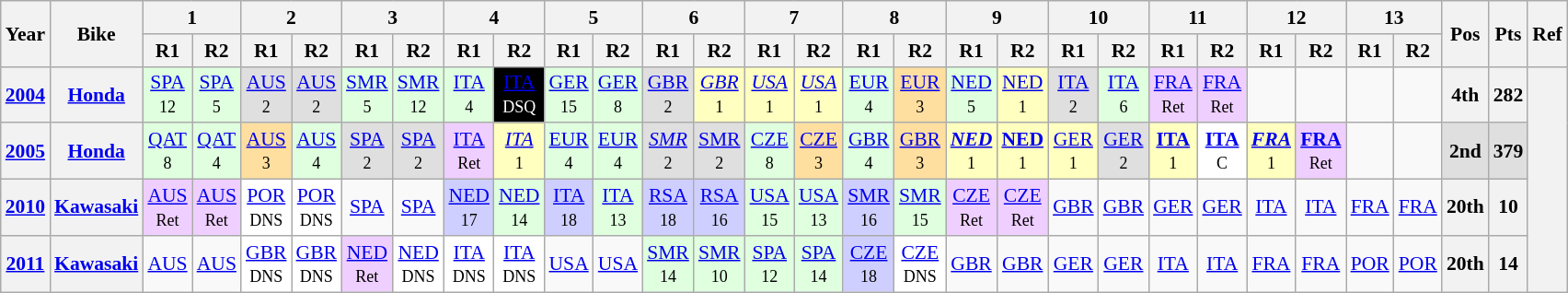<table class="wikitable" style="text-align:center; font-size:90%">
<tr>
<th valign="middle" rowspan=2>Year</th>
<th valign="middle" rowspan=2>Bike</th>
<th colspan=2>1</th>
<th colspan=2>2</th>
<th colspan=2>3</th>
<th colspan=2>4</th>
<th colspan=2>5</th>
<th colspan=2>6</th>
<th colspan=2>7</th>
<th colspan=2>8</th>
<th colspan=2>9</th>
<th colspan=2>10</th>
<th colspan=2>11</th>
<th colspan=2>12</th>
<th colspan=2>13</th>
<th rowspan=2>Pos</th>
<th rowspan=2>Pts</th>
<th rowspan=2>Ref</th>
</tr>
<tr>
<th>R1</th>
<th>R2</th>
<th>R1</th>
<th>R2</th>
<th>R1</th>
<th>R2</th>
<th>R1</th>
<th>R2</th>
<th>R1</th>
<th>R2</th>
<th>R1</th>
<th>R2</th>
<th>R1</th>
<th>R2</th>
<th>R1</th>
<th>R2</th>
<th>R1</th>
<th>R2</th>
<th>R1</th>
<th>R2</th>
<th>R1</th>
<th>R2</th>
<th>R1</th>
<th>R2</th>
<th>R1</th>
<th>R2</th>
</tr>
<tr>
<th><a href='#'>2004</a></th>
<th><a href='#'>Honda</a></th>
<td style="background:#dfffdf;"><a href='#'>SPA</a><br><small>12</small></td>
<td style="background:#dfffdf;"><a href='#'>SPA</a><br><small>5</small></td>
<td style="background:#dfdfdf;"><a href='#'>AUS</a><br><small>2</small></td>
<td style="background:#dfdfdf;"><a href='#'>AUS</a><br><small>2</small></td>
<td style="background:#dfffdf;"><a href='#'>SMR</a><br><small>5</small></td>
<td style="background:#dfffdf;"><a href='#'>SMR</a><br><small>12</small></td>
<td style="background:#dfffdf;"><a href='#'>ITA</a><br><small>4</small></td>
<td style="background:black; color:white;"><a href='#'><span>ITA</span></a><br><small>DSQ</small></td>
<td style="background:#dfffdf;"><a href='#'>GER</a><br><small>15</small></td>
<td style="background:#dfffdf;"><a href='#'>GER</a><br><small>8</small></td>
<td style="background:#dfdfdf;"><a href='#'>GBR</a><br><small>2</small></td>
<td style="background:#ffffbf;"><em><a href='#'>GBR</a></em><br><small>1</small></td>
<td style="background:#ffffbf;"><em><a href='#'>USA</a></em><br><small>1</small></td>
<td style="background:#ffffbf;"><em><a href='#'>USA</a></em><br><small>1</small></td>
<td style="background:#dfffdf;"><a href='#'>EUR</a><br><small>4</small></td>
<td style="background:#ffdf9f;"><a href='#'>EUR</a><br><small>3</small></td>
<td style="background:#dfffdf;"><a href='#'>NED</a><br><small>5</small></td>
<td style="background:#ffffbf;"><a href='#'>NED</a><br><small>1</small></td>
<td style="background:#dfdfdf;"><a href='#'>ITA</a><br><small>2</small></td>
<td style="background:#dfffdf;"><a href='#'>ITA</a><br><small>6</small></td>
<td style="background:#efcfff;"><a href='#'>FRA</a><br><small>Ret</small></td>
<td style="background:#efcfff;"><a href='#'>FRA</a><br><small>Ret</small></td>
<td></td>
<td></td>
<td></td>
<td></td>
<th>4th</th>
<th>282</th>
<th rowspan=4></th>
</tr>
<tr>
<th><a href='#'>2005</a></th>
<th><a href='#'>Honda</a></th>
<td style="background:#dfffdf;"><a href='#'>QAT</a><br><small>8</small></td>
<td style="background:#dfffdf;"><a href='#'>QAT</a><br><small>4</small></td>
<td style="background:#ffdf9f;"><a href='#'>AUS</a><br><small>3</small></td>
<td style="background:#dfffdf;"><a href='#'>AUS</a><br><small>4</small></td>
<td style="background:#dfdfdf;"><a href='#'>SPA</a><br><small>2</small></td>
<td style="background:#dfdfdf;"><a href='#'>SPA</a><br><small>2</small></td>
<td style="background:#efcfff;"><a href='#'>ITA</a><br><small>Ret</small></td>
<td style="background:#ffffbf;"><em><a href='#'>ITA</a></em><br><small>1</small></td>
<td style="background:#dfffdf;"><a href='#'>EUR</a><br><small>4</small></td>
<td style="background:#dfffdf;"><a href='#'>EUR</a><br><small>4</small></td>
<td style="background:#dfdfdf;"><em><a href='#'>SMR</a></em><br><small>2</small></td>
<td style="background:#dfdfdf;"><a href='#'>SMR</a><br><small>2</small></td>
<td style="background:#dfffdf;"><a href='#'>CZE</a><br><small>8</small></td>
<td style="background:#ffdf9f;"><a href='#'>CZE</a><br><small>3</small></td>
<td style="background:#dfffdf;"><a href='#'>GBR</a><br><small>4</small></td>
<td style="background:#ffdf9f;"><a href='#'>GBR</a><br><small>3</small></td>
<td style="background:#ffffbf;"><strong><em><a href='#'>NED</a></em></strong><br><small>1</small></td>
<td style="background:#ffffbf;"><strong><a href='#'>NED</a></strong><br><small>1</small></td>
<td style="background:#ffffbf;"><a href='#'>GER</a><br><small>1</small></td>
<td style="background:#dfdfdf;"><a href='#'>GER</a><br><small>2</small></td>
<td style="background:#ffffbf;"><strong><a href='#'>ITA</a></strong><br><small>1</small></td>
<td style="background:#FFFFFF;"><strong><a href='#'>ITA</a></strong><br><small>C</small></td>
<td style="background:#ffffbf;"><strong><em><a href='#'>FRA</a></em></strong><br><small>1</small></td>
<td style="background:#efcfff;"><strong><a href='#'>FRA</a></strong><br><small>Ret</small></td>
<td></td>
<td></td>
<td style="background:#dfdfdf;"><strong>2nd</strong></td>
<td style="background:#dfdfdf;"><strong>379</strong></td>
</tr>
<tr>
<th><a href='#'>2010</a></th>
<th><a href='#'>Kawasaki</a></th>
<td style="background:#efcfff;"><a href='#'>AUS</a><br><small>Ret</small></td>
<td style="background:#efcfff;"><a href='#'>AUS</a><br><small>Ret</small></td>
<td style="background:#FFFFFF;"><a href='#'>POR</a><br><small>DNS</small></td>
<td style="background:#FFFFFF;"><a href='#'>POR</a><br><small>DNS</small></td>
<td><a href='#'>SPA</a></td>
<td><a href='#'>SPA</a></td>
<td style="background:#cfcfff;"><a href='#'>NED</a><br><small>17</small></td>
<td style="background:#dfffdf;"><a href='#'>NED</a><br><small>14</small></td>
<td style="background:#cfcfff;"><a href='#'>ITA</a><br><small>18</small></td>
<td style="background:#dfffdf;"><a href='#'>ITA</a> <br><small>13</small></td>
<td style="background:#cfcfff;"><a href='#'>RSA</a><br><small>18</small></td>
<td style="background:#cfcfff;"><a href='#'>RSA</a><br><small>16</small></td>
<td style="background:#dfffdf;"><a href='#'>USA</a><br><small>15</small></td>
<td style="background:#dfffdf;"><a href='#'>USA</a><br><small>13</small></td>
<td style="background:#cfcfff;"><a href='#'>SMR</a><br><small>16</small></td>
<td style="background:#dfffdf;"><a href='#'>SMR</a><br><small>15</small></td>
<td style="background:#efcfff;"><a href='#'>CZE</a><br><small>Ret</small></td>
<td style="background:#efcfff;"><a href='#'>CZE</a><br><small>Ret</small></td>
<td><a href='#'>GBR</a></td>
<td><a href='#'>GBR</a></td>
<td><a href='#'>GER</a></td>
<td><a href='#'>GER</a></td>
<td><a href='#'>ITA</a></td>
<td><a href='#'>ITA</a></td>
<td><a href='#'>FRA</a></td>
<td><a href='#'>FRA</a></td>
<th>20th</th>
<th>10</th>
</tr>
<tr>
<th><a href='#'>2011</a></th>
<th><a href='#'>Kawasaki</a></th>
<td><a href='#'>AUS</a></td>
<td><a href='#'>AUS</a></td>
<td style="background:#FFFFFF;"><a href='#'>GBR</a><br><small>DNS</small></td>
<td style="background:#FFFFFF;"><a href='#'>GBR</a><br><small>DNS</small></td>
<td style="background:#EFCFFF;"><a href='#'>NED</a><br><small>Ret</small></td>
<td style="background:#FFFFFF;"><a href='#'>NED</a><br><small>DNS</small></td>
<td style="background:#FFFFFF;"><a href='#'>ITA</a><br><small>DNS</small></td>
<td style="background:#FFFFFF;"><a href='#'>ITA</a><br><small>DNS</small></td>
<td><a href='#'>USA</a></td>
<td><a href='#'>USA</a></td>
<td style="background:#DFFFDF;"><a href='#'>SMR</a><br><small>14</small></td>
<td style="background:#DFFFDF;"><a href='#'>SMR</a><br><small>10</small></td>
<td style="background:#DFFFDF;"><a href='#'>SPA</a><br><small>12</small></td>
<td style="background:#DFFFDF;"><a href='#'>SPA</a><br><small>14</small></td>
<td style="background:#CFCFFF;"><a href='#'>CZE</a><br><small>18</small></td>
<td style="background:#FFFFFF;"><a href='#'>CZE</a><br><small>DNS</small></td>
<td><a href='#'>GBR</a></td>
<td><a href='#'>GBR</a></td>
<td><a href='#'>GER</a></td>
<td><a href='#'>GER</a></td>
<td><a href='#'>ITA</a></td>
<td><a href='#'>ITA</a></td>
<td><a href='#'>FRA</a></td>
<td><a href='#'>FRA</a></td>
<td><a href='#'>POR</a></td>
<td><a href='#'>POR</a></td>
<th>20th</th>
<th>14</th>
</tr>
</table>
